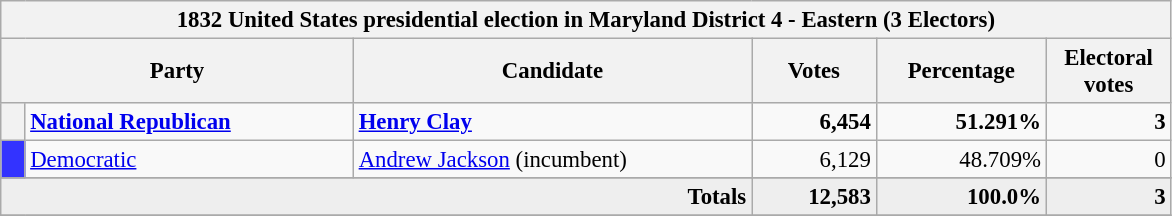<table class="wikitable" style="font-size: 95%;">
<tr>
<th colspan="6">1832 United States presidential election in Maryland District 4 - Eastern (3 Electors)</th>
</tr>
<tr>
<th colspan="2" style="width: 15em">Party</th>
<th style="width: 17em">Candidate</th>
<th style="width: 5em">Votes</th>
<th style="width: 7em">Percentage</th>
<th style="width: 5em">Electoral votes</th>
</tr>
<tr>
<th></th>
<td style="width: 130px"><strong><a href='#'>National Republican</a></strong></td>
<td><strong><a href='#'>Henry Clay</a></strong></td>
<td align="right"><strong>6,454</strong></td>
<td align="right"><strong>51.291%</strong></td>
<td align="right"><strong>3</strong></td>
</tr>
<tr>
<th style="background-color:#3333FF; width: 3px"></th>
<td style="width: 130px"><a href='#'>Democratic</a></td>
<td><a href='#'>Andrew Jackson</a> (incumbent)</td>
<td align="right">6,129</td>
<td align="right">48.709%</td>
<td align="right">0</td>
</tr>
<tr>
</tr>
<tr bgcolor="#EEEEEE">
<td colspan="3" align="right"><strong>Totals</strong></td>
<td align="right"><strong>12,583</strong></td>
<td align="right"><strong>100.0%</strong></td>
<td align="right"><strong>3</strong></td>
</tr>
<tr>
</tr>
</table>
